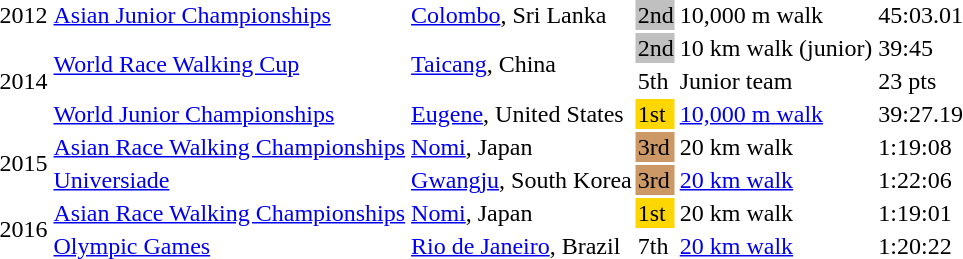<table>
<tr>
<td>2012</td>
<td><a href='#'>Asian Junior Championships</a></td>
<td><a href='#'>Colombo</a>, Sri Lanka</td>
<td bgcolor=silver>2nd</td>
<td>10,000 m walk</td>
<td>45:03.01</td>
</tr>
<tr>
<td rowspan=3>2014</td>
<td rowspan=2><a href='#'>World Race Walking Cup</a></td>
<td rowspan=2><a href='#'>Taicang</a>, China</td>
<td bgcolor=silver>2nd</td>
<td>10 km walk (junior)</td>
<td>39:45</td>
</tr>
<tr>
<td>5th</td>
<td>Junior team</td>
<td>23 pts</td>
</tr>
<tr>
<td><a href='#'>World Junior Championships</a></td>
<td><a href='#'>Eugene</a>, United States</td>
<td bgcolor=gold>1st</td>
<td><a href='#'>10,000 m walk</a></td>
<td>39:27.19 </td>
</tr>
<tr>
<td rowspan=2>2015</td>
<td><a href='#'>Asian Race Walking Championships</a></td>
<td><a href='#'>Nomi</a>, Japan</td>
<td bgcolor=cc9966>3rd</td>
<td>20 km walk</td>
<td>1:19:08</td>
</tr>
<tr>
<td><a href='#'>Universiade</a></td>
<td><a href='#'>Gwangju</a>, South Korea</td>
<td bgcolor=cc9966>3rd</td>
<td><a href='#'>20 km walk</a></td>
<td>1:22:06</td>
</tr>
<tr>
<td rowspan=2>2016</td>
<td><a href='#'>Asian Race Walking Championships</a></td>
<td><a href='#'>Nomi</a>, Japan</td>
<td bgcolor=gold>1st</td>
<td>20 km walk</td>
<td>1:19:01</td>
</tr>
<tr>
<td><a href='#'>Olympic Games</a></td>
<td><a href='#'>Rio de Janeiro</a>, Brazil</td>
<td>7th</td>
<td><a href='#'>20 km walk</a></td>
<td>1:20:22</td>
</tr>
</table>
